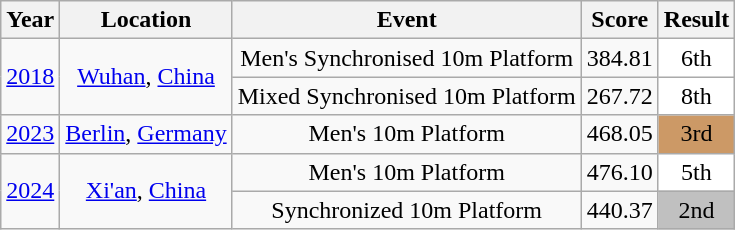<table class="wikitable" style="text-align:center;">
<tr>
<th>Year</th>
<th>Location</th>
<th>Event</th>
<th>Score</th>
<th>Result</th>
</tr>
<tr>
<td rowspan=2><a href='#'>2018</a></td>
<td rowspan=2><a href='#'>Wuhan</a>, <a href='#'>China</a></td>
<td>Men's Synchronised 10m Platform</td>
<td>384.81</td>
<td bgcolor="white">6th</td>
</tr>
<tr>
<td>Mixed Synchronised 10m Platform</td>
<td>267.72</td>
<td bgcolor="white">8th</td>
</tr>
<tr>
<td><a href='#'>2023</a></td>
<td><a href='#'>Berlin</a>, <a href='#'>Germany</a></td>
<td>Men's 10m Platform</td>
<td>468.05</td>
<td bgcolor="#cc9966">3rd</td>
</tr>
<tr>
<td rowspan=2><a href='#'>2024</a></td>
<td rowspan=2><a href='#'>Xi'an</a>, <a href='#'>China</a></td>
<td>Men's 10m Platform</td>
<td>476.10</td>
<td bgcolor="white">5th</td>
</tr>
<tr>
<td>Synchronized 10m Platform</td>
<td>440.37</td>
<td bgcolor="silver">2nd</td>
</tr>
</table>
